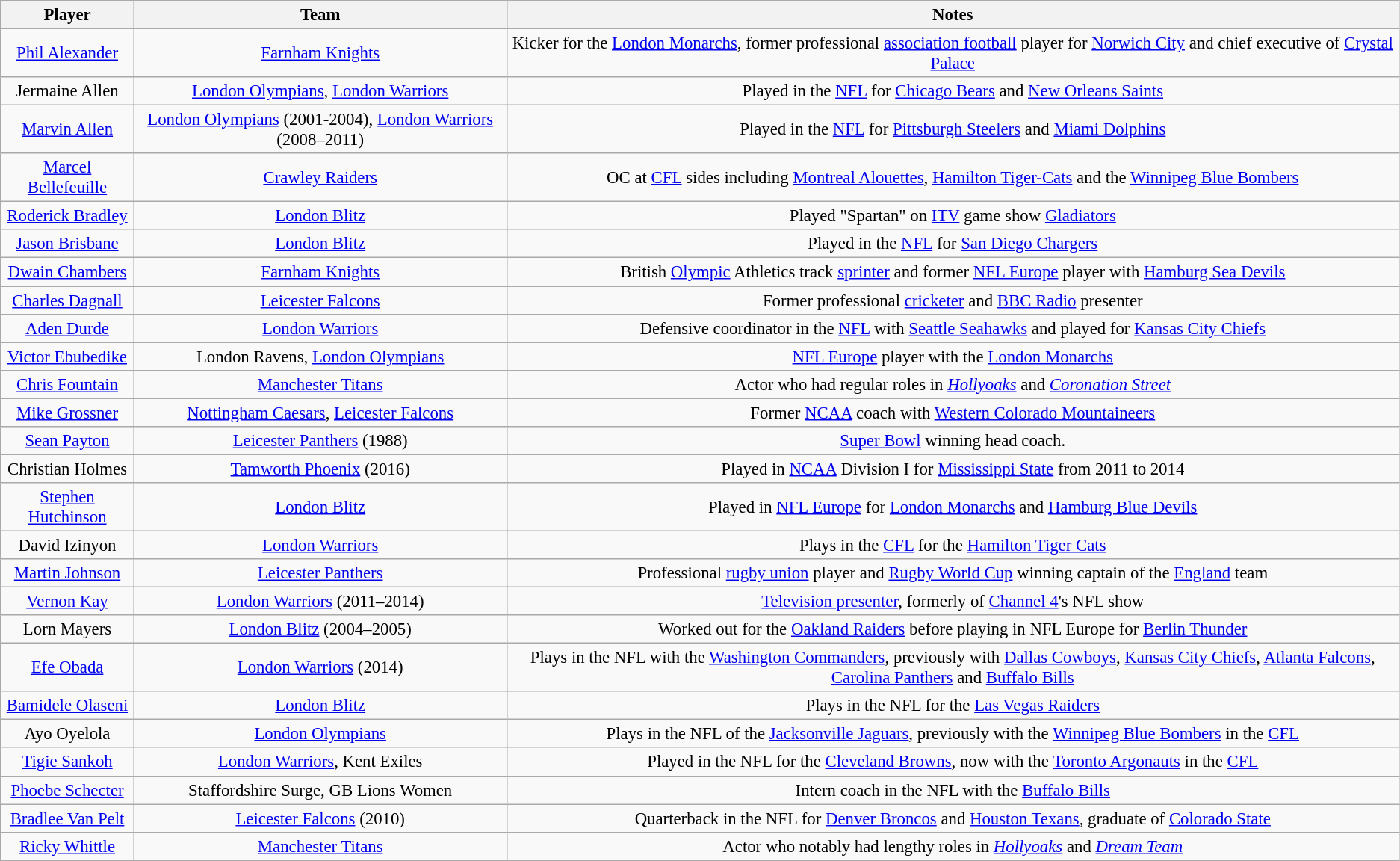<table class="wikitable" style="text-align:center; font-size:95%">
<tr>
<th><strong>Player</strong></th>
<th><strong>Team</strong></th>
<th><strong>Notes</strong></th>
</tr>
<tr --->
<td> <a href='#'>Phil Alexander</a></td>
<td><a href='#'>Farnham Knights</a></td>
<td>Kicker for the <a href='#'>London Monarchs</a>, former professional <a href='#'>association football</a> player for <a href='#'>Norwich City</a> and chief executive of <a href='#'>Crystal Palace</a></td>
</tr>
<tr ---->
<td> Jermaine Allen</td>
<td><a href='#'>London Olympians</a>, <a href='#'>London Warriors</a></td>
<td>Played in the <a href='#'>NFL</a> for <a href='#'>Chicago Bears</a> and <a href='#'>New Orleans Saints</a></td>
</tr>
<tr --->
<td> <a href='#'>Marvin Allen</a></td>
<td><a href='#'>London Olympians</a> (2001-2004), <a href='#'>London Warriors</a> (2008–2011)</td>
<td>Played in the <a href='#'>NFL</a> for <a href='#'>Pittsburgh Steelers</a> and <a href='#'>Miami Dolphins</a></td>
</tr>
<tr --->
<td> <a href='#'>Marcel Bellefeuille</a></td>
<td><a href='#'>Crawley Raiders</a></td>
<td>OC at <a href='#'>CFL</a> sides including <a href='#'>Montreal Alouettes</a>, <a href='#'>Hamilton Tiger-Cats</a> and the <a href='#'>Winnipeg Blue Bombers</a></td>
</tr>
<tr --->
<td> <a href='#'>Roderick Bradley</a></td>
<td><a href='#'>London Blitz</a></td>
<td>Played "Spartan" on <a href='#'>ITV</a> game show <a href='#'>Gladiators</a></td>
</tr>
<tr --->
<td> <a href='#'>Jason Brisbane</a></td>
<td><a href='#'>London Blitz</a></td>
<td>Played in the <a href='#'>NFL</a> for <a href='#'>San Diego Chargers</a></td>
</tr>
<tr --->
<td> <a href='#'>Dwain Chambers</a></td>
<td><a href='#'>Farnham Knights</a></td>
<td>British <a href='#'>Olympic</a> Athletics track <a href='#'>sprinter</a> and former <a href='#'>NFL Europe</a> player with <a href='#'>Hamburg Sea Devils</a></td>
</tr>
<tr --->
<td> <a href='#'>Charles Dagnall</a></td>
<td><a href='#'>Leicester Falcons</a></td>
<td>Former professional <a href='#'>cricketer</a> and <a href='#'>BBC Radio</a> presenter</td>
</tr>
<tr --->
<td> <a href='#'>Aden Durde</a></td>
<td><a href='#'>London Warriors</a></td>
<td>Defensive coordinator in the <a href='#'>NFL</a> with <a href='#'>Seattle Seahawks</a> and played for <a href='#'>Kansas City Chiefs</a></td>
</tr>
<tr --->
<td> <a href='#'>Victor Ebubedike</a></td>
<td>London Ravens, <a href='#'>London Olympians</a></td>
<td><a href='#'>NFL Europe</a> player with the <a href='#'>London Monarchs</a></td>
</tr>
<tr --->
<td> <a href='#'>Chris Fountain</a></td>
<td><a href='#'>Manchester Titans</a></td>
<td>Actor who had regular roles in <em><a href='#'>Hollyoaks</a></em> and <em><a href='#'>Coronation Street</a></em></td>
</tr>
<tr --->
<td> <a href='#'>Mike Grossner</a></td>
<td><a href='#'>Nottingham Caesars</a>, <a href='#'>Leicester Falcons</a></td>
<td>Former <a href='#'>NCAA</a> coach with <a href='#'>Western Colorado Mountaineers</a></td>
</tr>
<tr --->
<td> <a href='#'>Sean Payton</a></td>
<td><a href='#'>Leicester Panthers</a> (1988)</td>
<td><a href='#'>Super Bowl</a> winning head coach.</td>
</tr>
<tr --->
<td> Christian Holmes</td>
<td><a href='#'>Tamworth Phoenix</a> (2016)</td>
<td>Played in <a href='#'>NCAA</a> Division I for <a href='#'>Mississippi State</a> from 2011 to 2014</td>
</tr>
<tr --->
<td> <a href='#'>Stephen Hutchinson</a></td>
<td><a href='#'>London Blitz</a></td>
<td>Played in <a href='#'>NFL Europe</a> for <a href='#'>London Monarchs</a> and <a href='#'>Hamburg Blue Devils</a></td>
</tr>
<tr --->
<td> David Izinyon</td>
<td><a href='#'>London Warriors</a></td>
<td>Plays in the <a href='#'>CFL</a> for the <a href='#'>Hamilton Tiger Cats</a></td>
</tr>
<tr --->
<td> <a href='#'>Martin Johnson</a></td>
<td><a href='#'>Leicester Panthers</a></td>
<td>Professional <a href='#'>rugby union</a> player and <a href='#'>Rugby World Cup</a> winning captain of the <a href='#'>England</a> team</td>
</tr>
<tr --->
<td> <a href='#'>Vernon Kay</a></td>
<td><a href='#'>London Warriors</a> (2011–2014)</td>
<td><a href='#'>Television presenter</a>, formerly of <a href='#'>Channel 4</a>'s NFL show</td>
</tr>
<tr --->
<td> Lorn Mayers</td>
<td><a href='#'>London Blitz</a> (2004–2005)</td>
<td>Worked out for the <a href='#'>Oakland Raiders</a> before playing in NFL Europe for <a href='#'>Berlin Thunder</a></td>
</tr>
<tr --->
<td> <a href='#'>Efe Obada</a></td>
<td><a href='#'>London Warriors</a> (2014)</td>
<td>Plays in the NFL with the <a href='#'>Washington Commanders</a>, previously with <a href='#'>Dallas Cowboys</a>, <a href='#'>Kansas City Chiefs</a>, <a href='#'>Atlanta Falcons</a>, <a href='#'>Carolina Panthers</a> and <a href='#'>Buffalo Bills</a></td>
</tr>
<tr --->
<td> <a href='#'>Bamidele Olaseni</a></td>
<td><a href='#'>London Blitz</a></td>
<td>Plays in the NFL for the <a href='#'>Las Vegas Raiders</a></td>
</tr>
<tr --->
<td> Ayo Oyelola</td>
<td><a href='#'>London Olympians</a></td>
<td>Plays in the NFL of the <a href='#'>Jacksonville Jaguars</a>, previously with the <a href='#'>Winnipeg Blue Bombers</a> in the <a href='#'>CFL</a></td>
</tr>
<tr --->
<td> <a href='#'>Tigie Sankoh</a></td>
<td><a href='#'>London Warriors</a>, Kent Exiles</td>
<td>Played in the NFL for the <a href='#'>Cleveland Browns</a>, now with the <a href='#'>Toronto Argonauts</a> in the <a href='#'>CFL</a></td>
</tr>
<tr --->
<td> <a href='#'>Phoebe Schecter</a></td>
<td>Staffordshire Surge, GB Lions Women</td>
<td>Intern coach in the NFL with the <a href='#'>Buffalo Bills</a></td>
</tr>
<tr --->
<td> <a href='#'>Bradlee Van Pelt</a></td>
<td><a href='#'>Leicester Falcons</a> (2010)</td>
<td>Quarterback in the NFL for <a href='#'>Denver Broncos</a> and <a href='#'>Houston Texans</a>, graduate of <a href='#'>Colorado State</a></td>
</tr>
<tr --->
<td> <a href='#'>Ricky Whittle</a></td>
<td><a href='#'>Manchester Titans</a></td>
<td>Actor who notably had lengthy roles in <em><a href='#'>Hollyoaks</a></em> and <em><a href='#'>Dream Team</a></em></td>
</tr>
</table>
